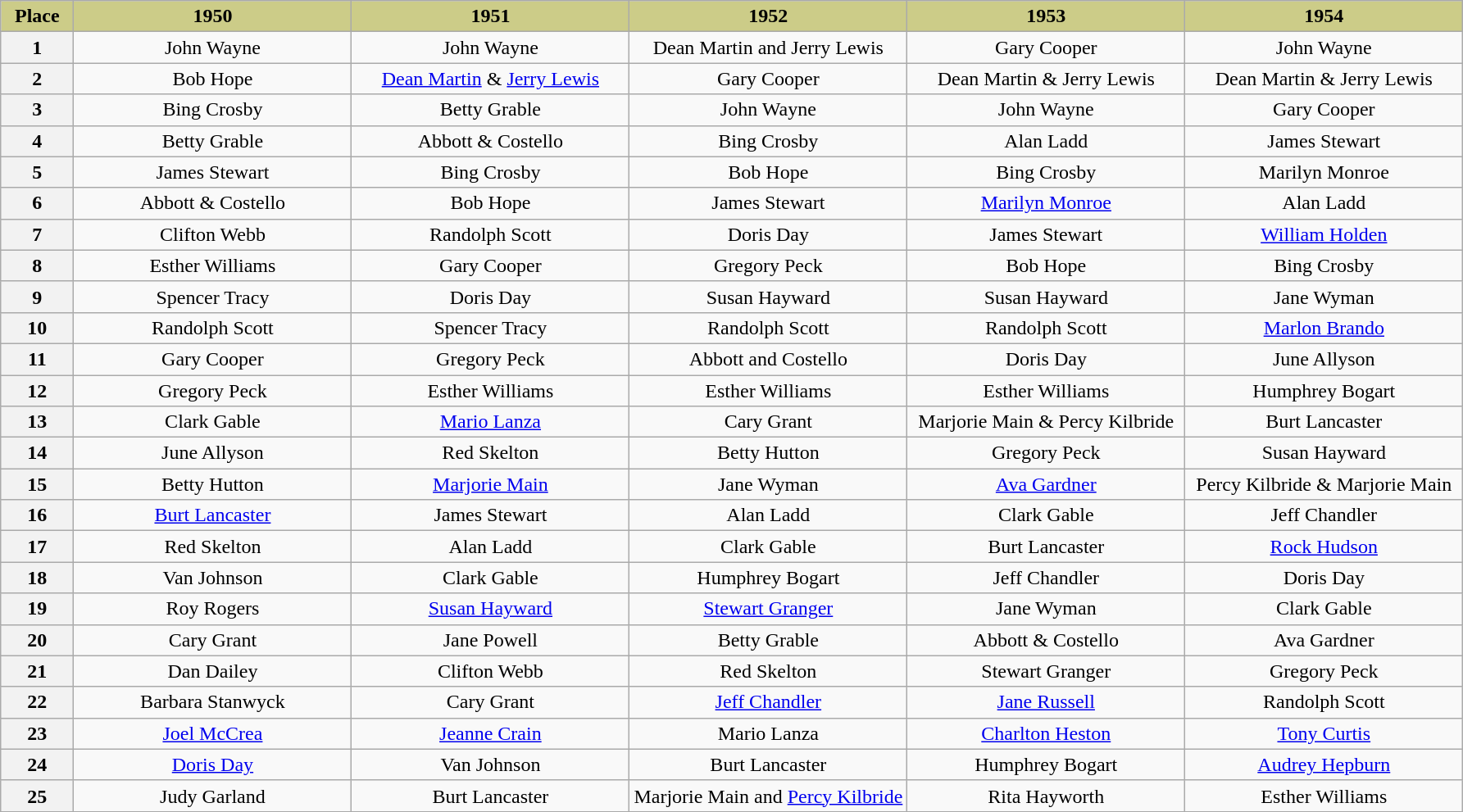<table class="wikitable" style="text-align:center">
<tr>
<th scope="col" style="background:#CC8" width="5%">Place</th>
<th scope="col" style="background:#CC8" width="19%">1950</th>
<th scope="col" style="background:#CC8" width="19%">1951</th>
<th scope="col" style="background:#CC8" width="19%">1952</th>
<th scope="col" style="background:#CC8" width="19%">1953</th>
<th scope="col" style="background:#CC8" width="19%">1954</th>
</tr>
<tr>
<th scope="row">1</th>
<td>John Wayne</td>
<td>John Wayne</td>
<td>Dean Martin and Jerry Lewis</td>
<td>Gary Cooper</td>
<td>John Wayne</td>
</tr>
<tr>
<th scope="row">2</th>
<td>Bob Hope</td>
<td><a href='#'>Dean Martin</a> & <a href='#'>Jerry Lewis</a></td>
<td>Gary Cooper</td>
<td>Dean Martin & Jerry Lewis</td>
<td>Dean Martin & Jerry Lewis</td>
</tr>
<tr>
<th scope="row">3</th>
<td>Bing Crosby</td>
<td>Betty Grable</td>
<td>John Wayne</td>
<td>John Wayne</td>
<td>Gary Cooper</td>
</tr>
<tr>
<th scope="row">4</th>
<td>Betty Grable</td>
<td>Abbott & Costello</td>
<td>Bing Crosby</td>
<td>Alan Ladd</td>
<td>James Stewart</td>
</tr>
<tr>
<th scope="row">5</th>
<td>James Stewart</td>
<td>Bing Crosby</td>
<td>Bob Hope</td>
<td>Bing Crosby</td>
<td>Marilyn Monroe</td>
</tr>
<tr>
<th scope="row">6</th>
<td>Abbott & Costello</td>
<td>Bob Hope</td>
<td>James Stewart</td>
<td><a href='#'>Marilyn Monroe</a></td>
<td>Alan Ladd</td>
</tr>
<tr>
<th scope="row">7</th>
<td>Clifton Webb</td>
<td>Randolph Scott</td>
<td>Doris Day</td>
<td>James Stewart</td>
<td><a href='#'>William Holden</a></td>
</tr>
<tr>
<th scope="row">8</th>
<td>Esther Williams</td>
<td>Gary Cooper</td>
<td>Gregory Peck</td>
<td>Bob Hope</td>
<td>Bing Crosby</td>
</tr>
<tr>
<th scope="row">9</th>
<td>Spencer Tracy</td>
<td>Doris Day</td>
<td>Susan Hayward</td>
<td>Susan Hayward</td>
<td>Jane Wyman</td>
</tr>
<tr>
<th scope="row">10</th>
<td>Randolph Scott</td>
<td>Spencer Tracy</td>
<td>Randolph Scott</td>
<td>Randolph Scott</td>
<td><a href='#'>Marlon Brando</a></td>
</tr>
<tr>
<th scope="row">11</th>
<td>Gary Cooper</td>
<td>Gregory Peck</td>
<td>Abbott and Costello</td>
<td>Doris Day</td>
<td>June Allyson</td>
</tr>
<tr>
<th scope="row">12</th>
<td>Gregory Peck</td>
<td>Esther Williams</td>
<td>Esther Williams</td>
<td>Esther Williams</td>
<td>Humphrey Bogart</td>
</tr>
<tr>
<th scope="row">13</th>
<td>Clark Gable</td>
<td><a href='#'>Mario Lanza</a></td>
<td>Cary Grant</td>
<td>Marjorie Main & Percy Kilbride</td>
<td>Burt Lancaster</td>
</tr>
<tr>
<th scope="row">14</th>
<td>June Allyson</td>
<td>Red Skelton</td>
<td>Betty Hutton</td>
<td>Gregory Peck</td>
<td>Susan Hayward</td>
</tr>
<tr>
<th scope="row">15</th>
<td>Betty Hutton</td>
<td><a href='#'>Marjorie Main</a></td>
<td>Jane Wyman</td>
<td><a href='#'>Ava Gardner</a></td>
<td>Percy Kilbride & Marjorie Main</td>
</tr>
<tr>
<th scope="row">16</th>
<td><a href='#'>Burt Lancaster</a></td>
<td>James Stewart</td>
<td>Alan Ladd</td>
<td>Clark Gable</td>
<td>Jeff Chandler</td>
</tr>
<tr>
<th scope="row">17</th>
<td>Red Skelton</td>
<td>Alan Ladd</td>
<td>Clark Gable</td>
<td>Burt Lancaster</td>
<td><a href='#'>Rock Hudson</a></td>
</tr>
<tr>
<th scope="row">18</th>
<td>Van Johnson</td>
<td>Clark Gable</td>
<td>Humphrey Bogart</td>
<td>Jeff Chandler</td>
<td>Doris Day</td>
</tr>
<tr>
<th scope="row">19</th>
<td>Roy Rogers</td>
<td><a href='#'>Susan Hayward</a></td>
<td><a href='#'>Stewart Granger</a></td>
<td>Jane Wyman</td>
<td>Clark Gable</td>
</tr>
<tr>
<th scope="row">20</th>
<td>Cary Grant</td>
<td>Jane Powell</td>
<td>Betty Grable</td>
<td>Abbott & Costello</td>
<td>Ava Gardner</td>
</tr>
<tr>
<th scope="row">21</th>
<td>Dan Dailey</td>
<td>Clifton Webb</td>
<td>Red Skelton</td>
<td>Stewart Granger</td>
<td>Gregory Peck</td>
</tr>
<tr>
<th scope="row">22</th>
<td>Barbara Stanwyck</td>
<td>Cary Grant</td>
<td><a href='#'>Jeff Chandler</a></td>
<td><a href='#'>Jane Russell</a></td>
<td>Randolph Scott</td>
</tr>
<tr>
<th scope="row">23</th>
<td><a href='#'>Joel McCrea</a></td>
<td><a href='#'>Jeanne Crain</a></td>
<td>Mario Lanza</td>
<td><a href='#'>Charlton Heston</a></td>
<td><a href='#'>Tony Curtis</a></td>
</tr>
<tr>
<th scope="row">24</th>
<td><a href='#'>Doris Day</a></td>
<td>Van Johnson</td>
<td>Burt Lancaster</td>
<td>Humphrey Bogart</td>
<td><a href='#'>Audrey Hepburn</a></td>
</tr>
<tr>
<th scope="row">25</th>
<td>Judy Garland</td>
<td>Burt Lancaster</td>
<td>Marjorie Main and <a href='#'>Percy Kilbride</a></td>
<td>Rita Hayworth</td>
<td>Esther Williams</td>
</tr>
</table>
